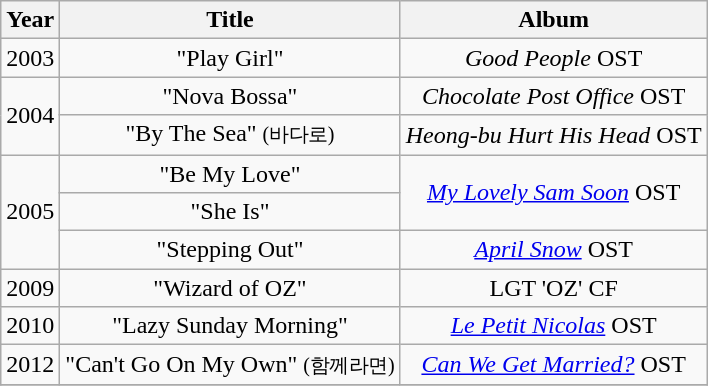<table class="wikitable" style="text-align: center;">
<tr>
<th>Year</th>
<th>Title</th>
<th>Album</th>
</tr>
<tr>
<td>2003</td>
<td>"Play Girl"</td>
<td><em>Good People</em> OST</td>
</tr>
<tr>
<td rowspan="2">2004</td>
<td>"Nova Bossa"</td>
<td><em>Chocolate Post Office</em> OST</td>
</tr>
<tr>
<td>"By The Sea" <small>(바다로)</small></td>
<td><em>Heong-bu Hurt His Head</em> OST</td>
</tr>
<tr>
<td rowspan="3">2005</td>
<td>"Be My Love"</td>
<td rowspan="2"><em><a href='#'>My Lovely Sam Soon</a></em> OST</td>
</tr>
<tr>
<td>"She Is"</td>
</tr>
<tr>
<td>"Stepping Out"</td>
<td><em><a href='#'>April Snow</a></em> OST</td>
</tr>
<tr>
<td>2009</td>
<td>"Wizard of OZ"</td>
<td>LGT 'OZ' CF</td>
</tr>
<tr>
<td>2010</td>
<td>"Lazy Sunday Morning"</td>
<td><em><a href='#'>Le Petit Nicolas</a></em> OST</td>
</tr>
<tr>
<td>2012</td>
<td>"Can't Go On My Own" <small>(함께라면)</small></td>
<td><em><a href='#'>Can We Get Married?</a></em> OST</td>
</tr>
<tr>
</tr>
</table>
